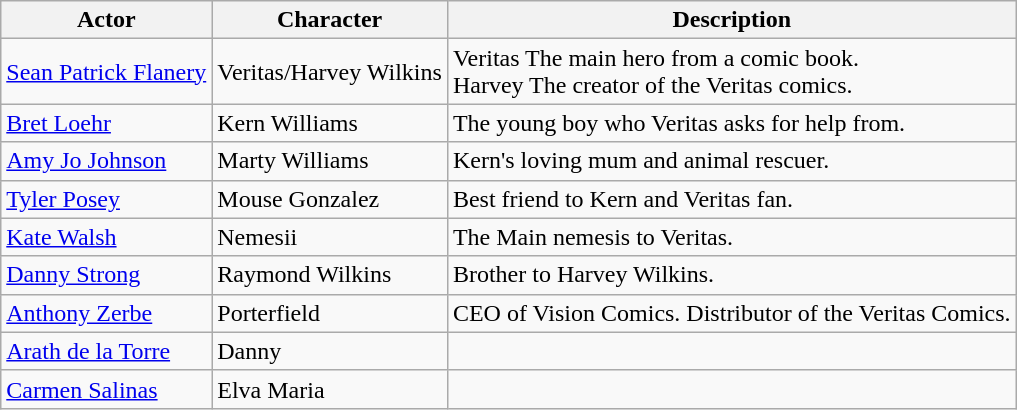<table class="wikitable">
<tr>
<th>Actor</th>
<th>Character</th>
<th>Description</th>
</tr>
<tr>
<td><a href='#'>Sean Patrick Flanery</a></td>
<td>Veritas/Harvey Wilkins</td>
<td>Veritas The main hero from a comic book.<br>Harvey The creator of the Veritas comics.</td>
</tr>
<tr>
<td><a href='#'>Bret Loehr</a></td>
<td>Kern Williams</td>
<td>The young boy who Veritas asks for help from.</td>
</tr>
<tr>
<td><a href='#'>Amy Jo Johnson</a></td>
<td>Marty Williams</td>
<td>Kern's loving mum and animal rescuer.</td>
</tr>
<tr>
<td><a href='#'>Tyler Posey</a></td>
<td>Mouse Gonzalez</td>
<td>Best friend to Kern and Veritas fan.</td>
</tr>
<tr>
<td><a href='#'>Kate Walsh</a></td>
<td>Nemesii</td>
<td>The Main nemesis to Veritas.</td>
</tr>
<tr>
<td><a href='#'>Danny Strong</a></td>
<td>Raymond Wilkins</td>
<td>Brother to Harvey Wilkins.</td>
</tr>
<tr>
<td><a href='#'>Anthony Zerbe</a></td>
<td>Porterfield</td>
<td>CEO of Vision Comics. Distributor of the Veritas Comics.</td>
</tr>
<tr>
<td><a href='#'>Arath de la Torre</a></td>
<td>Danny</td>
<td></td>
</tr>
<tr>
<td><a href='#'>Carmen Salinas</a></td>
<td>Elva Maria</td>
<td></td>
</tr>
</table>
